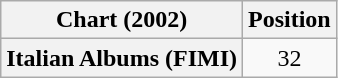<table class="wikitable plainrowheaders" style="text-align:center">
<tr>
<th scope="col">Chart (2002)</th>
<th scope="col">Position</th>
</tr>
<tr>
<th scope="row">Italian Albums (FIMI)</th>
<td>32</td>
</tr>
</table>
